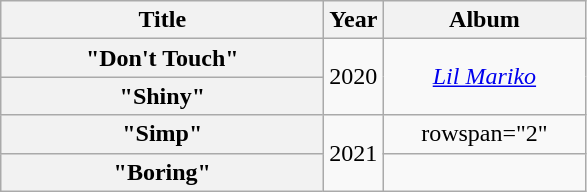<table class="wikitable plainrowheaders" style="text-align:center;" border="1">
<tr>
<th scope="col" style="width:13em;">Title</th>
<th scope="col" style="width:1em;">Year</th>
<th scope="col" style="width:8em;">Album</th>
</tr>
<tr>
<th scope="row">"Don't Touch" </th>
<td rowspan="2">2020</td>
<td rowspan="2"><em><a href='#'>Lil Mariko</a></em></td>
</tr>
<tr>
<th scope="row">"Shiny" </th>
</tr>
<tr>
<th scope="row">"Simp" </th>
<td rowspan="2">2021</td>
<td>rowspan="2" </td>
</tr>
<tr>
<th scope="row">"Boring" </th>
</tr>
</table>
